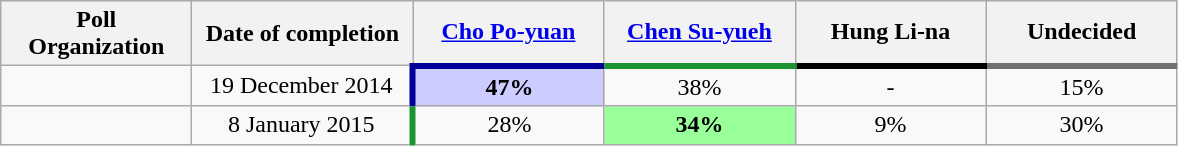<table class="wikitable" style="text-align:center">
<tr>
<th style="width:120px;">Poll Organization</th>
<th style="width:140px;">Date of completion</th>
<th style="width:120px; border-bottom:4px solid #000099;"><a href='#'>Cho Po-yuan</a></th>
<th style="width:120px; border-bottom:4px solid #1B9431;"><a href='#'>Chen Su-yueh</a></th>
<th style="width:120px; border-bottom:4px solid #000000;"> Hung Li-na</th>
<th style="width:120px; border-bottom:4px solid #707070;">Undecided</th>
</tr>
<tr>
<td></td>
<td>19 December 2014</td>
<td style="border-left:4px solid #000099;background-color:#CCCCFF;"><strong>47%</strong></td>
<td>38%</td>
<td>-</td>
<td>15%</td>
</tr>
<tr>
<td></td>
<td>8 January 2015</td>
<td style="border-left:4px solid #1B9431;">28%</td>
<td style="background-color:#99FF99;"><strong> 34%</strong></td>
<td>9%</td>
<td>30%</td>
</tr>
</table>
